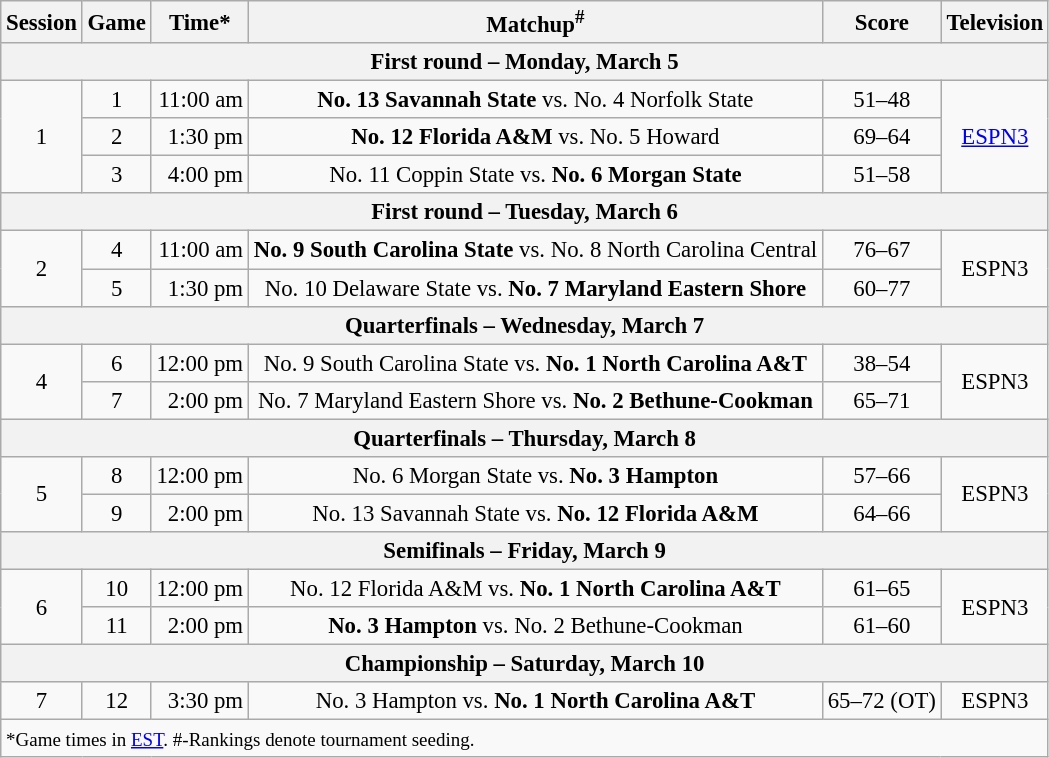<table class="wikitable" style="font-size: 95%">
<tr>
<th>Session</th>
<th>Game</th>
<th>Time*</th>
<th>Matchup<sup>#</sup></th>
<th>Score</th>
<th>Television</th>
</tr>
<tr>
<th colspan=6>First round – Monday, March 5</th>
</tr>
<tr>
<td rowspan=3 align=center>1</td>
<td align=center>1</td>
<td align=right>11:00 am</td>
<td align=center><strong>No. 13 Savannah State</strong> vs. No. 4 Norfolk State</td>
<td align=center>51–48</td>
<td rowspan=3 align=center><a href='#'>ESPN3</a></td>
</tr>
<tr>
<td align=center>2</td>
<td align=right>1:30 pm</td>
<td align=center><strong>No. 12 Florida A&M</strong> vs. No. 5 Howard</td>
<td align=center>69–64</td>
</tr>
<tr>
<td align=center>3</td>
<td align=right>4:00 pm</td>
<td align=center>No. 11 Coppin State vs. <strong>No. 6 Morgan State</strong></td>
<td align=center>51–58</td>
</tr>
<tr>
<th colspan=6>First round – Tuesday, March 6</th>
</tr>
<tr>
<td rowspan=2 align=center>2</td>
<td align=center>4</td>
<td align=right>11:00 am</td>
<td align=center><strong>No. 9 South Carolina State</strong> vs. No. 8 North Carolina Central</td>
<td align=center>76–67</td>
<td rowspan=2 align=center>ESPN3</td>
</tr>
<tr>
<td align=center>5</td>
<td align=right>1:30 pm</td>
<td align=center>No. 10 Delaware State vs. <strong>No. 7 Maryland Eastern Shore</strong></td>
<td align=center>60–77</td>
</tr>
<tr>
<th colspan=6>Quarterfinals – Wednesday, March 7</th>
</tr>
<tr>
<td rowspan=2 align=center>4</td>
<td align=center>6</td>
<td align=right>12:00 pm</td>
<td align=center>No. 9 South Carolina State vs. <strong>No. 1 North Carolina A&T</strong></td>
<td align=center>38–54</td>
<td rowspan=2 align=center>ESPN3</td>
</tr>
<tr>
<td align=center>7</td>
<td align=right>2:00 pm</td>
<td align=center>No. 7 Maryland Eastern Shore vs. <strong>No. 2 Bethune-Cookman</strong></td>
<td align=center>65–71</td>
</tr>
<tr>
<th colspan=6>Quarterfinals – Thursday, March 8</th>
</tr>
<tr>
<td rowspan=2 align=center>5</td>
<td align=center>8</td>
<td align=right>12:00 pm</td>
<td align=center>No. 6 Morgan State vs. <strong>No. 3 Hampton</strong></td>
<td align=center>57–66</td>
<td rowspan=2 align=center>ESPN3</td>
</tr>
<tr>
<td align=center>9</td>
<td align=right>2:00 pm</td>
<td align=center>No. 13 Savannah State vs. <strong>No. 12 Florida A&M</strong></td>
<td align=center>64–66</td>
</tr>
<tr>
<th colspan=6>Semifinals – Friday, March 9</th>
</tr>
<tr>
<td rowspan=2 align=center>6</td>
<td align=center>10</td>
<td align=right>12:00 pm</td>
<td align=center>No. 12 Florida A&M vs. <strong>No. 1 North Carolina A&T</strong></td>
<td align=center>61–65</td>
<td rowspan=2 align=center>ESPN3</td>
</tr>
<tr>
<td align=center>11</td>
<td align=right>2:00 pm</td>
<td align=center><strong>No. 3 Hampton</strong> vs. No. 2 Bethune-Cookman</td>
<td align=center>61–60</td>
</tr>
<tr>
<th colspan=6>Championship – Saturday, March 10</th>
</tr>
<tr>
<td rowspan=1 align=center>7</td>
<td align=center>12</td>
<td align=right>3:30 pm</td>
<td align=center>No. 3 Hampton vs. <strong>No. 1 North Carolina A&T</strong></td>
<td align=center>65–72 (OT)</td>
<td rowspan=1 align=center>ESPN3</td>
</tr>
<tr>
<td colspan=6><small>*Game times in <a href='#'>EST</a>. #-Rankings denote tournament seeding.</small></td>
</tr>
</table>
